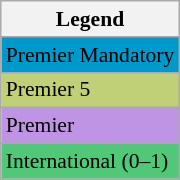<table class="sortable wikitable" style="font-size:90%;">
<tr>
<th>Legend</th>
</tr>
<tr>
<td bgcolor="#0099CC">Premier Mandatory</td>
</tr>
<tr>
<td bgcolor="#c0d077">Premier 5</td>
</tr>
<tr>
<td bgcolor="#BF94E4">Premier</td>
</tr>
<tr>
<td bgcolor="#50C878">International (0–1)</td>
</tr>
<tr>
</tr>
</table>
